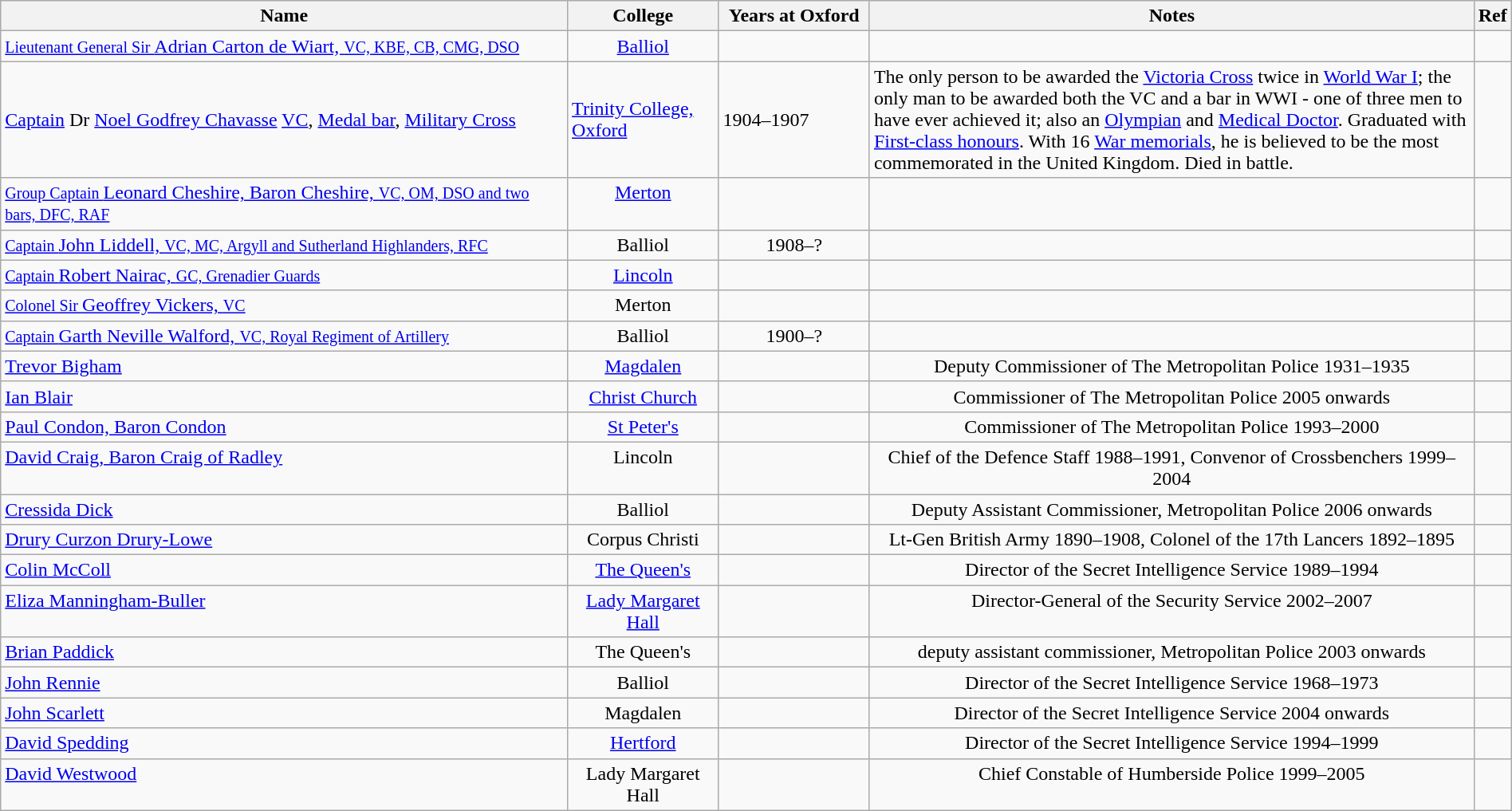<table class="wikitable sortable" style="width:100%">
<tr>
<th width="*">Name</th>
<th width="10%">College</th>
<th width="10%">Years at Oxford</th>
<th width="40%">Notes</th>
<th width="*">Ref</th>
</tr>
<tr valign="top">
<td><a href='#'><small>Lieutenant General Sir </small>Adrian Carton de Wiart, <small>VC, KBE, CB, CMG, DSO</small></a> </td>
<td align="center"><a href='#'>Balliol</a></td>
<td align="center"></td>
<td align="center"></td>
<td align="center"></td>
</tr>
<tr>
<td><a href='#'>Captain</a> Dr <a href='#'>Noel Godfrey Chavasse</a> <a href='#'>VC</a>, <a href='#'>Medal bar</a>, <a href='#'>Military Cross</a></td>
<td><a href='#'>Trinity College, Oxford</a></td>
<td>1904–1907</td>
<td>The only person to be awarded the <a href='#'>Victoria Cross</a> twice in <a href='#'>World War I</a>; the only man to be awarded both the VC and a bar in WWI - one of three men to have ever achieved it; also an <a href='#'>Olympian</a> and <a href='#'>Medical Doctor</a>. Graduated with <a href='#'>First-class honours</a>. With 16 <a href='#'>War memorials</a>, he is believed to be the most commemorated in the United Kingdom. Died in battle.</td>
<td></td>
</tr>
<tr valign="top">
<td><a href='#'><small>Group Captain </small>Leonard Cheshire, Baron Cheshire, <small>VC, OM, DSO and two bars, DFC, RAF</small></a></td>
<td align="center"><a href='#'>Merton</a></td>
<td align="center"></td>
<td align="center"></td>
<td align="center"></td>
</tr>
<tr valign="top">
<td><a href='#'><small>Captain </small>John Liddell, <small>VC, MC, Argyll and Sutherland Highlanders, RFC</small></a></td>
<td align="center">Balliol</td>
<td align="center">1908–?</td>
<td align="center"></td>
<td align="center"></td>
</tr>
<tr valign="top">
<td><a href='#'><small>Captain </small>Robert Nairac, <small>GC, Grenadier Guards</small></a></td>
<td align="center"><a href='#'>Lincoln</a></td>
<td align="center"></td>
<td align="center"></td>
<td align="center"></td>
</tr>
<tr valign="top">
<td><a href='#'><small>Colonel Sir </small>Geoffrey Vickers, <small>VC</small></a> </td>
<td align="center">Merton</td>
<td align="center"></td>
<td align="center"></td>
<td align="center"></td>
</tr>
<tr valign="top">
<td><a href='#'><small>Captain </small>Garth Neville Walford, <small>VC, Royal Regiment of Artillery</small></a></td>
<td align="center">Balliol</td>
<td align="center">1900–?</td>
<td align="center"></td>
<td align="center"></td>
</tr>
<tr valign="top">
<td><a href='#'>Trevor Bigham</a></td>
<td align="center"><a href='#'>Magdalen</a></td>
<td align="center"></td>
<td align="center">Deputy Commissioner of The Metropolitan Police 1931–1935</td>
<td align="center"></td>
</tr>
<tr valign="top">
<td><a href='#'>Ian Blair</a></td>
<td align="center"><a href='#'>Christ Church</a></td>
<td align="center"></td>
<td align="center">Commissioner of The Metropolitan Police 2005 onwards</td>
<td align="center"></td>
</tr>
<tr valign="top">
<td><a href='#'>Paul Condon, Baron Condon</a></td>
<td align="center"><a href='#'>St Peter's</a></td>
<td align="center"></td>
<td align="center">Commissioner of The Metropolitan Police 1993–2000</td>
<td align="center"></td>
</tr>
<tr valign="top">
<td><a href='#'>David Craig, Baron Craig of Radley</a></td>
<td align="center">Lincoln</td>
<td align="center"></td>
<td align="center">Chief of the Defence Staff 1988–1991, Convenor of Crossbenchers 1999–2004</td>
<td align="center"></td>
</tr>
<tr valign="top">
<td><a href='#'>Cressida Dick</a></td>
<td align="center">Balliol</td>
<td align="center"></td>
<td align="center">Deputy Assistant Commissioner, Metropolitan Police 2006 onwards</td>
<td align="center"></td>
</tr>
<tr valign="top">
<td><a href='#'>Drury Curzon Drury-Lowe</a></td>
<td align="center">Corpus Christi</td>
<td align="center"></td>
<td align="center">Lt-Gen British Army 1890–1908, Colonel of the 17th Lancers 1892–1895</td>
<td align="center"></td>
</tr>
<tr valign="top">
<td><a href='#'>Colin McColl</a></td>
<td align="center"><a href='#'>The Queen's</a></td>
<td align="center"></td>
<td align="center">Director of the Secret Intelligence Service 1989–1994</td>
<td align="center"></td>
</tr>
<tr valign="top">
<td><a href='#'>Eliza Manningham-Buller</a></td>
<td align="center"><a href='#'>Lady Margaret Hall</a></td>
<td align="center"></td>
<td align="center">Director-General of the Security Service 2002–2007</td>
<td align="center"></td>
</tr>
<tr valign="top">
<td><a href='#'>Brian Paddick</a></td>
<td align="center">The Queen's</td>
<td align="center"></td>
<td align="center">deputy assistant commissioner, Metropolitan Police 2003 onwards</td>
<td align="center"></td>
</tr>
<tr valign="top">
<td><a href='#'>John Rennie</a></td>
<td align="center">Balliol</td>
<td align="center"></td>
<td align="center">Director of the Secret Intelligence Service 1968–1973</td>
<td align="center"></td>
</tr>
<tr valign="top">
<td><a href='#'>John Scarlett</a></td>
<td align="center">Magdalen</td>
<td align="center"></td>
<td align="center">Director of the Secret Intelligence Service 2004 onwards</td>
<td align="center"></td>
</tr>
<tr valign="top">
<td><a href='#'>David Spedding</a></td>
<td align="center"><a href='#'>Hertford</a></td>
<td align="center"></td>
<td align="center">Director of the Secret Intelligence Service 1994–1999</td>
<td align="center"></td>
</tr>
<tr valign="top">
<td><a href='#'>David Westwood</a></td>
<td align="center">Lady Margaret Hall</td>
<td align="center"></td>
<td align="center">Chief Constable of Humberside Police 1999–2005</td>
<td align="center"></td>
</tr>
</table>
